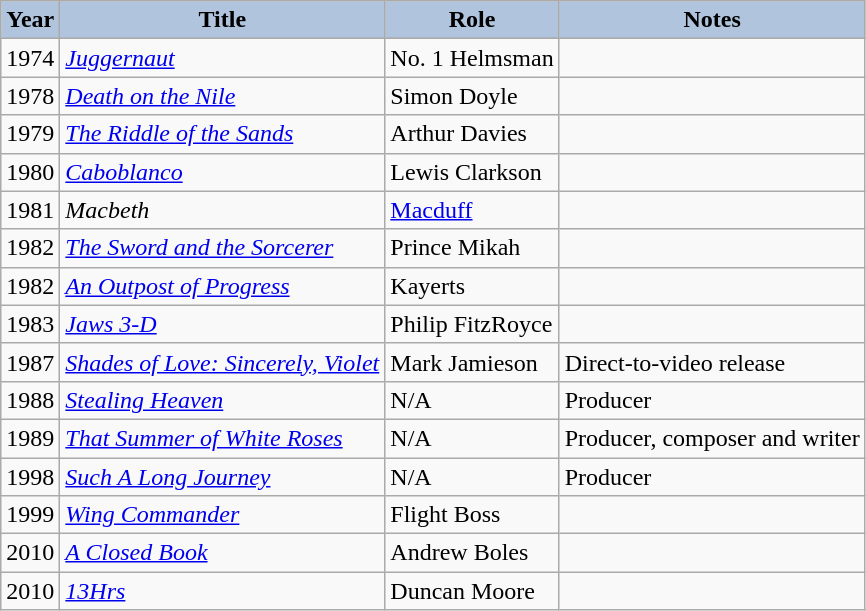<table class="wikitable sortable" font-size: "95%;">
<tr>
<th style="background: #B0C4DE;">Year</th>
<th style="background: #B0C4DE;">Title</th>
<th style="background: #B0C4DE;">Role</th>
<th style="background: #B0C4DE;">Notes</th>
</tr>
<tr>
<td>1974</td>
<td><em><a href='#'>Juggernaut</a></em></td>
<td>No. 1 Helmsman</td>
<td></td>
</tr>
<tr>
<td>1978</td>
<td><em><a href='#'>Death on the Nile</a></em></td>
<td>Simon Doyle</td>
<td></td>
</tr>
<tr>
<td>1979</td>
<td><em><a href='#'>The Riddle of the Sands</a></em></td>
<td>Arthur Davies</td>
<td></td>
</tr>
<tr>
<td>1980</td>
<td><em><a href='#'>Caboblanco</a></em></td>
<td>Lewis Clarkson</td>
<td></td>
</tr>
<tr>
<td>1981</td>
<td><em>Macbeth</em></td>
<td><a href='#'>Macduff</a></td>
<td></td>
</tr>
<tr>
<td>1982</td>
<td><em><a href='#'>The Sword and the Sorcerer</a></em></td>
<td>Prince Mikah</td>
<td></td>
</tr>
<tr>
<td>1982</td>
<td><em><a href='#'>An Outpost of Progress</a></em></td>
<td>Kayerts</td>
<td></td>
</tr>
<tr>
<td>1983</td>
<td><em><a href='#'>Jaws 3-D</a></em></td>
<td>Philip FitzRoyce</td>
<td></td>
</tr>
<tr>
<td>1987</td>
<td><em><a href='#'>Shades of Love: Sincerely, Violet</a></em></td>
<td>Mark Jamieson</td>
<td>Direct-to-video release</td>
</tr>
<tr>
<td>1988</td>
<td><em><a href='#'>Stealing Heaven</a></em></td>
<td>N/A</td>
<td>Producer</td>
</tr>
<tr>
<td>1989</td>
<td><em><a href='#'>That Summer of White Roses</a></em></td>
<td>N/A</td>
<td>Producer, composer and writer</td>
</tr>
<tr>
<td>1998</td>
<td><em><a href='#'>Such A Long Journey</a></em></td>
<td>N/A</td>
<td>Producer</td>
</tr>
<tr>
<td>1999</td>
<td><em><a href='#'>Wing Commander</a></em></td>
<td>Flight Boss</td>
<td></td>
</tr>
<tr>
<td>2010</td>
<td><em><a href='#'>A Closed Book</a></em></td>
<td>Andrew Boles</td>
<td></td>
</tr>
<tr>
<td>2010</td>
<td><em><a href='#'>13Hrs</a></em></td>
<td>Duncan Moore</td>
<td></td>
</tr>
</table>
